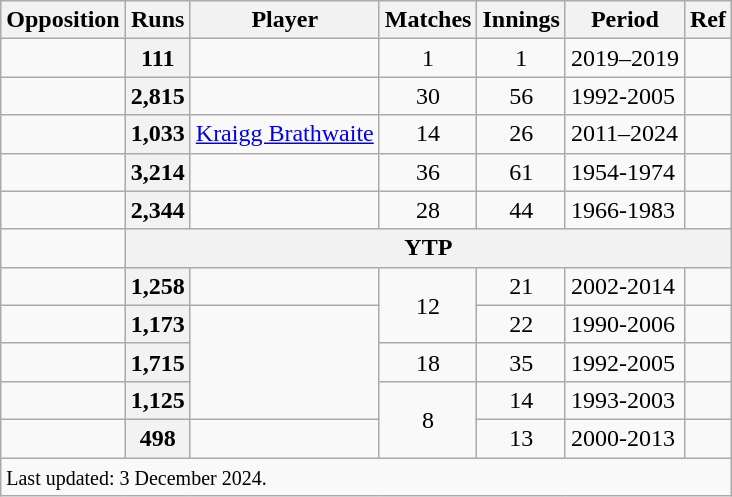<table class="wikitable plainrowheaders sortable">
<tr>
<th scope=col>Opposition</th>
<th scope=col>Runs</th>
<th scope=col>Player</th>
<th scope=col>Matches</th>
<th scope=col>Innings</th>
<th scope=col>Period</th>
<th scope=col>Ref</th>
</tr>
<tr>
<td></td>
<th scope=row style="text-align:center;">111</th>
<td></td>
<td align=center>1</td>
<td align=center>1</td>
<td>2019–2019</td>
<td></td>
</tr>
<tr>
<td></td>
<th scope=row style="text-align:center;">2,815</th>
<td></td>
<td align=center>30</td>
<td align=center>56</td>
<td>1992-2005</td>
<td></td>
</tr>
<tr>
<td></td>
<th scope=row style="text-align:center;">1,033</th>
<td><a href='#'>Kraigg Brathwaite</a></td>
<td align=center>14</td>
<td align=center>26</td>
<td>2011–2024</td>
<td></td>
</tr>
<tr>
<td></td>
<th scope=row style="text-align:center;">3,214</th>
<td></td>
<td align=center>36</td>
<td align=center>61</td>
<td>1954-1974</td>
<td></td>
</tr>
<tr>
<td></td>
<th scope=row style="text-align:center;">2,344</th>
<td></td>
<td align=center>28</td>
<td align=center>44</td>
<td>1966-1983</td>
<td></td>
</tr>
<tr>
<td style=text-align:left;></td>
<th scope=row style="text-align:center;" colspan=6>YTP</th>
</tr>
<tr>
<td></td>
<th scope=row style="text-align:center;">1,258</th>
<td></td>
<td align=center rowspan=2>12</td>
<td align=center>21</td>
<td>2002-2014</td>
<td></td>
</tr>
<tr>
<td></td>
<th scope=row style="text-align:center;">1,173</th>
<td rowspan=3></td>
<td align=center>22</td>
<td>1990-2006</td>
<td></td>
</tr>
<tr>
<td></td>
<th scope=row style="text-align:center;">1,715</th>
<td align=center>18</td>
<td align=center>35</td>
<td>1992-2005</td>
<td></td>
</tr>
<tr>
<td></td>
<th scope=row style="text-align:center;">1,125</th>
<td align=center rowspan=2>8</td>
<td align=center>14</td>
<td>1993-2003</td>
<td></td>
</tr>
<tr>
<td></td>
<th scope=row style="text-align:center;">498</th>
<td></td>
<td align=center>13</td>
<td>2000-2013</td>
<td></td>
</tr>
<tr>
<td colspan=7><small>Last updated: 3 December 2024.</small></td>
</tr>
</table>
